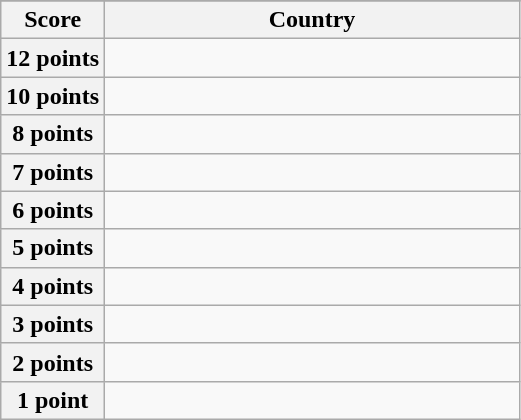<table class="wikitable">
<tr>
</tr>
<tr>
<th scope="col" width="20%">Score</th>
<th scope="col">Country</th>
</tr>
<tr>
<th scope="row">12 points</th>
<td></td>
</tr>
<tr>
<th scope="row">10 points</th>
<td></td>
</tr>
<tr>
<th scope="row">8 points</th>
<td></td>
</tr>
<tr>
<th scope="row">7 points</th>
<td></td>
</tr>
<tr>
<th scope="row">6 points</th>
<td></td>
</tr>
<tr>
<th scope="row">5 points</th>
<td></td>
</tr>
<tr>
<th scope="row">4 points</th>
<td></td>
</tr>
<tr>
<th scope="row">3 points</th>
<td></td>
</tr>
<tr>
<th scope="row">2 points</th>
<td></td>
</tr>
<tr>
<th scope="row">1 point</th>
<td></td>
</tr>
</table>
